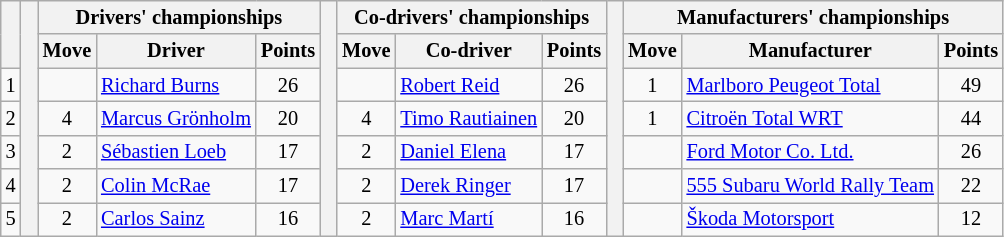<table class="wikitable" style="font-size:85%;">
<tr>
<th rowspan="2"></th>
<th rowspan="7" style="width:5px;"></th>
<th colspan="3">Drivers' championships</th>
<th rowspan="7" style="width:5px;"></th>
<th colspan="3" nowrap>Co-drivers' championships</th>
<th rowspan="7" style="width:5px;"></th>
<th colspan="3" nowrap>Manufacturers' championships</th>
</tr>
<tr>
<th>Move</th>
<th>Driver</th>
<th>Points</th>
<th>Move</th>
<th>Co-driver</th>
<th>Points</th>
<th>Move</th>
<th>Manufacturer</th>
<th>Points</th>
</tr>
<tr>
<td align="center">1</td>
<td align="center"></td>
<td> <a href='#'>Richard Burns</a></td>
<td align="center">26</td>
<td align="center"></td>
<td> <a href='#'>Robert Reid</a></td>
<td align="center">26</td>
<td align="center"> 1</td>
<td> <a href='#'>Marlboro Peugeot Total</a></td>
<td align="center">49</td>
</tr>
<tr>
<td align="center">2</td>
<td align="center"> 4</td>
<td> <a href='#'>Marcus Grönholm</a></td>
<td align="center">20</td>
<td align="center"> 4</td>
<td> <a href='#'>Timo Rautiainen</a></td>
<td align="center">20</td>
<td align="center"> 1</td>
<td> <a href='#'>Citroën Total WRT</a></td>
<td align="center">44</td>
</tr>
<tr>
<td align="center">3</td>
<td align="center"> 2</td>
<td> <a href='#'>Sébastien Loeb</a></td>
<td align="center">17</td>
<td align="center"> 2</td>
<td> <a href='#'>Daniel Elena</a></td>
<td align="center">17</td>
<td align="center"></td>
<td> <a href='#'>Ford Motor Co. Ltd.</a></td>
<td align="center">26</td>
</tr>
<tr>
<td align="center">4</td>
<td align="center"> 2</td>
<td> <a href='#'>Colin McRae</a></td>
<td align="center">17</td>
<td align="center"> 2</td>
<td> <a href='#'>Derek Ringer</a></td>
<td align="center">17</td>
<td align="center"></td>
<td> <a href='#'>555 Subaru World Rally Team</a></td>
<td align="center">22</td>
</tr>
<tr>
<td align="center">5</td>
<td align="center"> 2</td>
<td> <a href='#'>Carlos Sainz</a></td>
<td align="center">16</td>
<td align="center"> 2</td>
<td> <a href='#'>Marc Martí</a></td>
<td align="center">16</td>
<td align="center"></td>
<td> <a href='#'>Škoda Motorsport</a></td>
<td align="center">12</td>
</tr>
</table>
